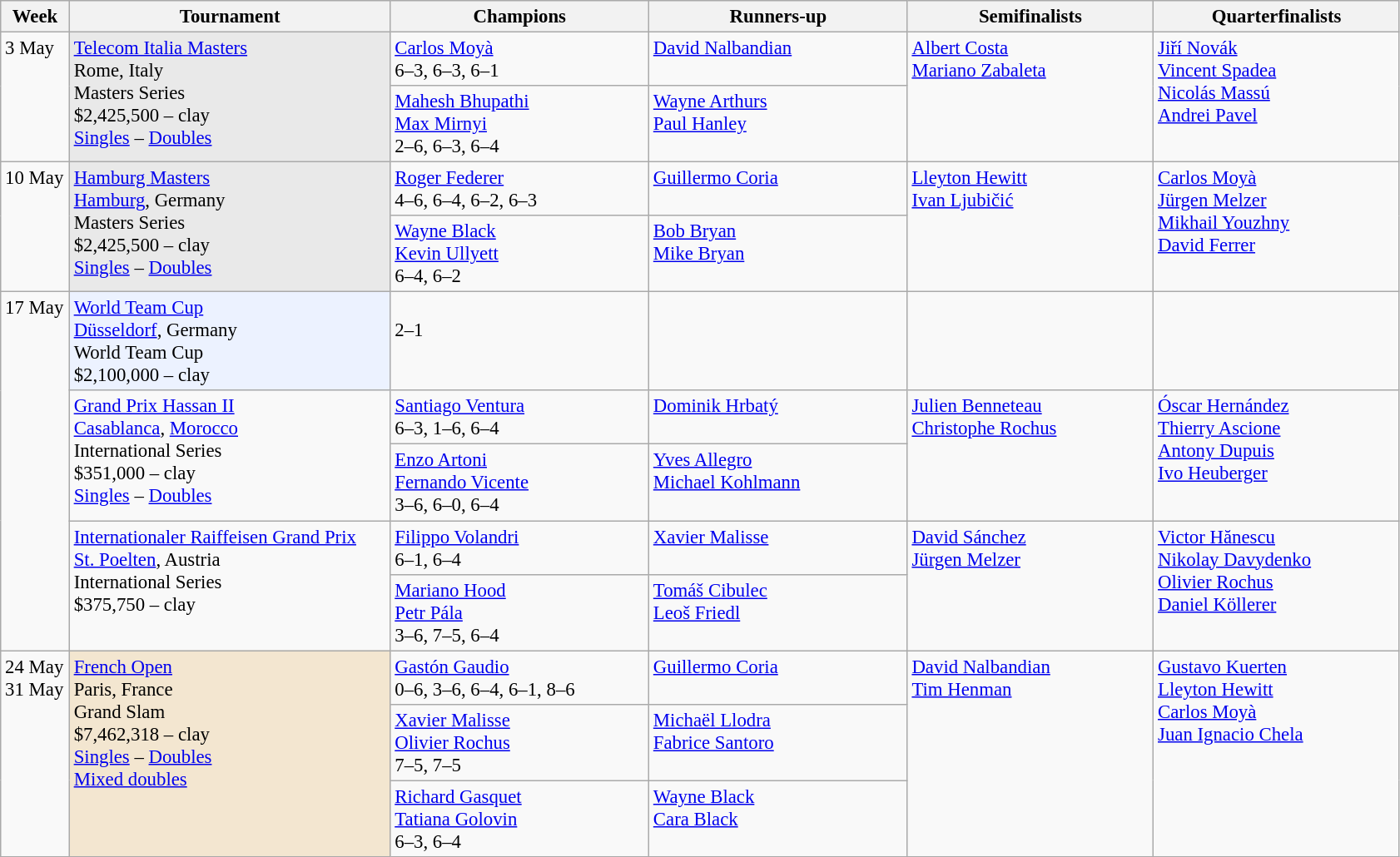<table class=wikitable style=font-size:95%>
<tr>
<th style="width:48px;">Week</th>
<th style="width:250px;">Tournament</th>
<th style="width:200px;">Champions</th>
<th style="width:200px;">Runners-up</th>
<th style="width:190px;">Semifinalists</th>
<th style="width:190px;">Quarterfinalists</th>
</tr>
<tr valign=top>
<td rowspan=2>3 May</td>
<td bgcolor=#E9E9E9 rowspan=2><a href='#'>Telecom Italia Masters</a><br> Rome, Italy<br>Masters Series<br>$2,425,500 – clay <br> <a href='#'>Singles</a> – <a href='#'>Doubles</a></td>
<td> <a href='#'>Carlos Moyà</a> <br>6–3, 6–3, 6–1</td>
<td> <a href='#'>David Nalbandian</a></td>
<td rowspan=2> <a href='#'>Albert Costa</a> <br> <a href='#'>Mariano Zabaleta</a></td>
<td rowspan=2> <a href='#'>Jiří Novák</a> <br>  <a href='#'>Vincent Spadea</a> <br> <a href='#'>Nicolás Massú</a>  <br>  <a href='#'>Andrei Pavel</a></td>
</tr>
<tr valign=top>
<td> <a href='#'>Mahesh Bhupathi</a><br> <a href='#'>Max Mirnyi</a><br> 2–6, 6–3, 6–4</td>
<td> <a href='#'>Wayne Arthurs</a><br> <a href='#'>Paul Hanley</a></td>
</tr>
<tr valign=top>
<td rowspan=2>10 May</td>
<td bgcolor=#E9E9E9 rowspan=2><a href='#'>Hamburg Masters</a><br> <a href='#'>Hamburg</a>, Germany<br>Masters Series<br>$2,425,500 – clay <br> <a href='#'>Singles</a> – <a href='#'>Doubles</a></td>
<td> <a href='#'>Roger Federer</a> <br>4–6, 6–4, 6–2, 6–3</td>
<td> <a href='#'>Guillermo Coria</a></td>
<td rowspan=2> <a href='#'>Lleyton Hewitt</a> <br> <a href='#'>Ivan Ljubičić</a></td>
<td rowspan=2> <a href='#'>Carlos Moyà</a> <br>  <a href='#'>Jürgen Melzer</a> <br> <a href='#'>Mikhail Youzhny</a>  <br>  <a href='#'>David Ferrer</a></td>
</tr>
<tr valign=top>
<td> <a href='#'>Wayne Black</a><br> <a href='#'>Kevin Ullyett</a><br> 6–4, 6–2</td>
<td> <a href='#'>Bob Bryan</a><br> <a href='#'>Mike Bryan</a></td>
</tr>
<tr valign=top>
<td rowspan=5>17 May</td>
<td bgcolor=#ECF2FF><a href='#'>World Team Cup</a><br> <a href='#'>Düsseldorf</a>, Germany<br>World Team Cup<br>$2,100,000 – clay</td>
<td><br>2–1</td>
<td></td>
<td><br> </td>
<td><br> <br> <br> </td>
</tr>
<tr valign=top>
<td rowspan=2><a href='#'>Grand Prix Hassan II</a><br> <a href='#'>Casablanca</a>, <a href='#'>Morocco</a><br>International Series<br>$351,000 – clay <br> <a href='#'>Singles</a> – <a href='#'>Doubles</a></td>
<td> <a href='#'>Santiago Ventura</a> <br>6–3, 1–6, 6–4</td>
<td> <a href='#'>Dominik Hrbatý</a></td>
<td rowspan=2> <a href='#'>Julien Benneteau</a> <br> <a href='#'>Christophe Rochus</a></td>
<td rowspan=2> <a href='#'>Óscar Hernández</a> <br>  <a href='#'>Thierry Ascione</a> <br> <a href='#'>Antony Dupuis</a>  <br>  <a href='#'>Ivo Heuberger</a></td>
</tr>
<tr valign=top>
<td> <a href='#'>Enzo Artoni</a><br> <a href='#'>Fernando Vicente</a><br> 3–6, 6–0, 6–4</td>
<td> <a href='#'>Yves Allegro</a><br> <a href='#'>Michael Kohlmann</a></td>
</tr>
<tr valign=top>
<td rowspan=2><a href='#'>Internationaler Raiffeisen Grand Prix</a><br>  <a href='#'>St. Poelten</a>, Austria<br>International Series<br>$375,750 – clay</td>
<td> <a href='#'>Filippo Volandri</a> <br>6–1, 6–4</td>
<td> <a href='#'>Xavier Malisse</a></td>
<td rowspan=2> <a href='#'>David Sánchez</a> <br> <a href='#'>Jürgen Melzer</a></td>
<td rowspan=2> <a href='#'>Victor Hănescu</a> <br>  <a href='#'>Nikolay Davydenko</a> <br> <a href='#'>Olivier Rochus</a>  <br>  <a href='#'>Daniel Köllerer</a></td>
</tr>
<tr valign=top>
<td> <a href='#'>Mariano Hood</a><br> <a href='#'>Petr Pála</a><br> 3–6, 7–5, 6–4</td>
<td> <a href='#'>Tomáš Cibulec</a><br> <a href='#'>Leoš Friedl</a></td>
</tr>
<tr valign=top>
<td rowspan=3>24 May<br>31 May</td>
<td bgcolor=#F3E6D rowspan=3><a href='#'>French Open</a><br> Paris, France<br>Grand Slam<br>$7,462,318 – clay <br> <a href='#'>Singles</a> – <a href='#'>Doubles</a> <br> <a href='#'>Mixed doubles</a></td>
<td> <a href='#'>Gastón Gaudio</a><br>0–6, 3–6, 6–4, 6–1, 8–6</td>
<td> <a href='#'>Guillermo Coria</a></td>
<td rowspan=3> <a href='#'>David Nalbandian</a><br> <a href='#'>Tim Henman</a></td>
<td rowspan=3> <a href='#'>Gustavo Kuerten</a><br> <a href='#'>Lleyton Hewitt</a><br> <a href='#'>Carlos Moyà</a><br> <a href='#'>Juan Ignacio Chela</a></td>
</tr>
<tr valign=top>
<td> <a href='#'>Xavier Malisse</a><br> <a href='#'>Olivier Rochus</a><br>7–5, 7–5</td>
<td> <a href='#'>Michaël Llodra</a><br> <a href='#'>Fabrice Santoro</a></td>
</tr>
<tr valign=top>
<td> <a href='#'>Richard Gasquet</a><br> <a href='#'>Tatiana Golovin</a><br>6–3, 6–4</td>
<td> <a href='#'>Wayne Black</a><br> <a href='#'>Cara Black</a></td>
</tr>
</table>
